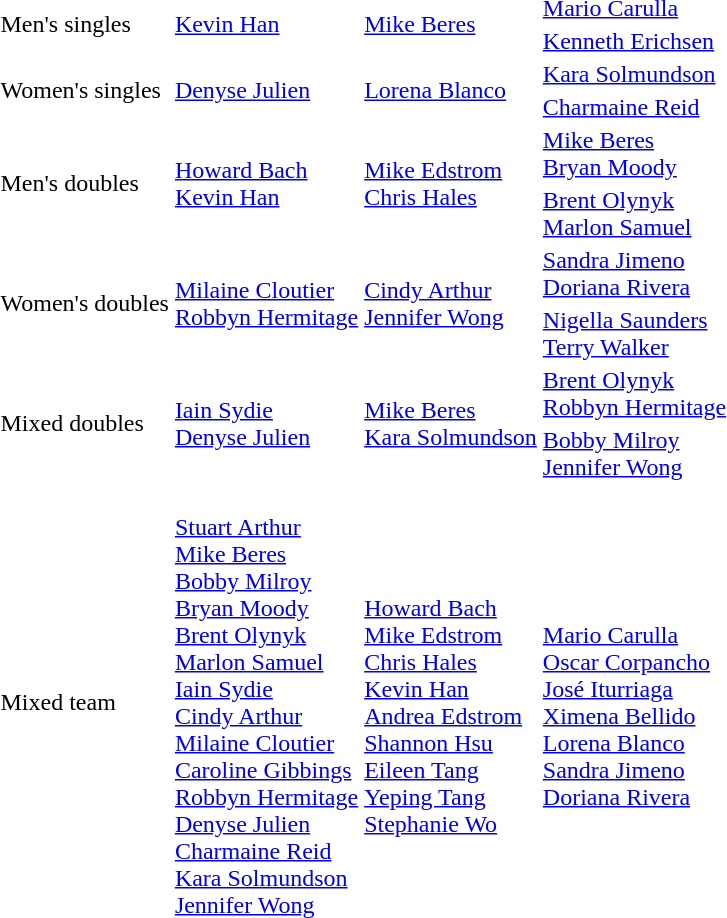<table>
<tr>
<td rowspan="2">Men's singles</td>
<td rowspan="2"> <a href='#'>Kevin Han</a></td>
<td rowspan="2"> <a href='#'>Mike Beres</a></td>
<td> <a href='#'>Mario Carulla</a></td>
</tr>
<tr>
<td> <a href='#'>Kenneth Erichsen</a></td>
</tr>
<tr>
<td rowspan="2">Women's singles</td>
<td rowspan="2"> <a href='#'>Denyse Julien</a></td>
<td rowspan="2"> <a href='#'>Lorena Blanco</a></td>
<td> <a href='#'>Kara Solmundson</a></td>
</tr>
<tr>
<td> <a href='#'>Charmaine Reid</a></td>
</tr>
<tr>
<td rowspan="2">Men's doubles</td>
<td rowspan="2"> <a href='#'>Howard Bach</a><br> <a href='#'>Kevin Han</a></td>
<td rowspan="2"> <a href='#'>Mike Edstrom</a><br> <a href='#'>Chris Hales</a></td>
<td> <a href='#'>Mike Beres</a><br> <a href='#'>Bryan Moody</a></td>
</tr>
<tr>
<td> <a href='#'>Brent Olynyk</a><br> <a href='#'>Marlon Samuel</a></td>
</tr>
<tr>
<td rowspan="2">Women's doubles</td>
<td rowspan="2"> <a href='#'>Milaine Cloutier</a><br> <a href='#'>Robbyn Hermitage</a></td>
<td rowspan="2"> <a href='#'>Cindy Arthur</a><br> <a href='#'>Jennifer Wong</a></td>
<td> <a href='#'>Sandra Jimeno</a><br> <a href='#'>Doriana Rivera</a></td>
</tr>
<tr>
<td> <a href='#'>Nigella Saunders</a><br> <a href='#'>Terry Walker</a></td>
</tr>
<tr>
<td rowspan="2">Mixed doubles</td>
<td rowspan="2"> <a href='#'>Iain Sydie</a> <br>  <a href='#'>Denyse Julien</a></td>
<td rowspan="2"> <a href='#'>Mike Beres</a><br> <a href='#'>Kara Solmundson</a></td>
<td> <a href='#'>Brent Olynyk</a><br> <a href='#'>Robbyn Hermitage</a></td>
</tr>
<tr>
<td> <a href='#'>Bobby Milroy</a><br> <a href='#'>Jennifer Wong</a></td>
</tr>
<tr>
<td>Mixed team</td>
<td><br><a href='#'>Stuart Arthur</a><br><a href='#'>Mike Beres</a><br><a href='#'>Bobby Milroy</a><br><a href='#'>Bryan Moody</a><br><a href='#'>Brent Olynyk</a><br><a href='#'>Marlon Samuel</a><br><a href='#'>Iain Sydie</a><br><a href='#'>Cindy Arthur</a><br><a href='#'>Milaine Cloutier</a><br><a href='#'>Caroline Gibbings</a><br><a href='#'>Robbyn Hermitage</a><br><a href='#'>Denyse Julien</a><br><a href='#'>Charmaine Reid</a><br><a href='#'>Kara Solmundson</a><br><a href='#'>Jennifer Wong</a></td>
<td><br><a href='#'>Howard Bach</a><br><a href='#'>Mike Edstrom</a><br><a href='#'>Chris Hales</a><br><a href='#'>Kevin Han</a><br><a href='#'>Andrea Edstrom</a><br><a href='#'>Shannon Hsu</a><br><a href='#'>Eileen Tang</a><br><a href='#'>Yeping Tang</a><br><a href='#'>Stephanie Wo</a></td>
<td><br><a href='#'>Mario Carulla</a><br><a href='#'>Oscar Corpancho</a><br><a href='#'>José Iturriaga</a><br><a href='#'>Ximena Bellido</a><br><a href='#'>Lorena Blanco</a><br><a href='#'>Sandra Jimeno</a><br><a href='#'>Doriana Rivera</a></td>
</tr>
</table>
